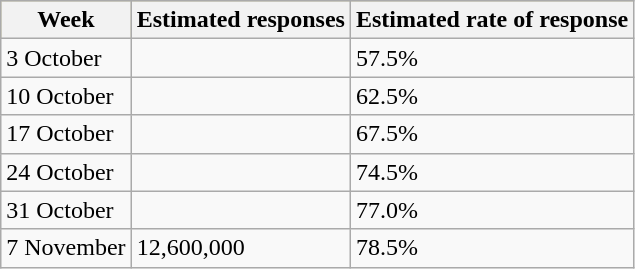<table class="wikitable">
<tr style="background:#bdb76b;">
<th>Week</th>
<th>Estimated responses</th>
<th>Estimated rate of response</th>
</tr>
<tr>
<td>3 October</td>
<td></td>
<td>57.5%</td>
</tr>
<tr>
<td>10 October</td>
<td></td>
<td>62.5%</td>
</tr>
<tr>
<td>17 October</td>
<td></td>
<td>67.5%</td>
</tr>
<tr>
<td>24 October</td>
<td></td>
<td>74.5%</td>
</tr>
<tr>
<td>31 October</td>
<td></td>
<td>77.0%</td>
</tr>
<tr>
<td>7 November</td>
<td>12,600,000</td>
<td>78.5%</td>
</tr>
</table>
